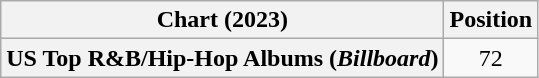<table class="wikitable sortable plainrowheaders" style="text-align:center">
<tr>
<th scope="col">Chart (2023)</th>
<th scope="col">Position</th>
</tr>
<tr>
<th scope="row">US Top R&B/Hip-Hop Albums (<em>Billboard</em>)</th>
<td>72</td>
</tr>
</table>
